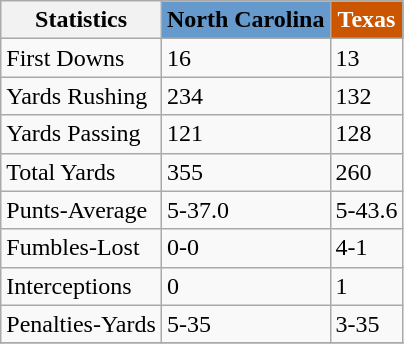<table class="wikitable">
<tr>
<th>Statistics</th>
<th style="background:#6699cc; color:#000000">North Carolina</th>
<th style="background:#cc5500; color:#ffffff">Texas</th>
</tr>
<tr>
<td>First Downs</td>
<td>16</td>
<td>13</td>
</tr>
<tr>
<td>Yards Rushing</td>
<td>234</td>
<td>132</td>
</tr>
<tr>
<td>Yards Passing</td>
<td>121</td>
<td>128</td>
</tr>
<tr>
<td>Total Yards</td>
<td>355</td>
<td>260</td>
</tr>
<tr>
<td>Punts-Average</td>
<td>5-37.0</td>
<td>5-43.6</td>
</tr>
<tr>
<td>Fumbles-Lost</td>
<td>0-0</td>
<td>4-1</td>
</tr>
<tr>
<td>Interceptions</td>
<td>0</td>
<td>1</td>
</tr>
<tr>
<td>Penalties-Yards</td>
<td>5-35</td>
<td>3-35</td>
</tr>
<tr>
</tr>
</table>
